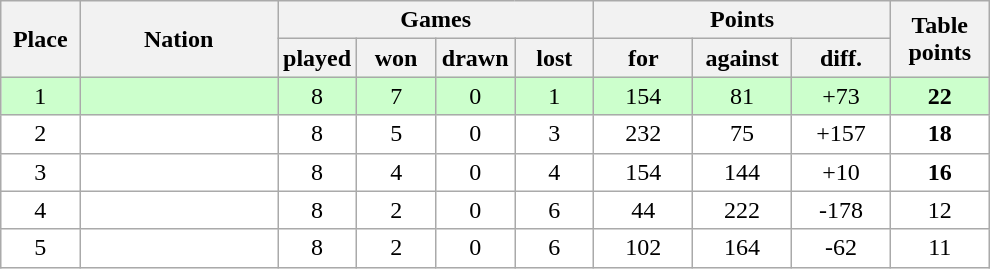<table class="wikitable">
<tr>
<th rowspan=2 width="8%">Place</th>
<th rowspan=2 width="20%">Nation</th>
<th colspan=4 width="32%">Games</th>
<th colspan=3 width="30%">Points</th>
<th rowspan=2 width="10%">Table<br>points</th>
</tr>
<tr>
<th width="8%">played</th>
<th width="8%">won</th>
<th width="8%">drawn</th>
<th width="8%">lost</th>
<th width="10%">for</th>
<th width="10%">against</th>
<th width="10%">diff.</th>
</tr>
<tr bgcolor=#ccffcc align=center>
<td>1</td>
<td align=left><strong></strong></td>
<td>8</td>
<td>7</td>
<td>0</td>
<td>1</td>
<td>154</td>
<td>81</td>
<td>+73</td>
<td><strong>22</strong></td>
</tr>
<tr bgcolor=#ffffff align=center>
<td>2</td>
<td align=left></td>
<td>8</td>
<td>5</td>
<td>0</td>
<td>3</td>
<td>232</td>
<td>75</td>
<td>+157</td>
<td><strong>18</strong></td>
</tr>
<tr bgcolor=#ffffff align=center>
<td>3</td>
<td align=left></td>
<td>8</td>
<td>4</td>
<td>0</td>
<td>4</td>
<td>154</td>
<td>144</td>
<td>+10</td>
<td><strong>16</strong></td>
</tr>
<tr bgcolor=#ffffff align=center>
<td>4</td>
<td align=left></td>
<td>8</td>
<td>2</td>
<td>0</td>
<td>6</td>
<td>44</td>
<td>222</td>
<td>-178</td>
<td>12</td>
</tr>
<tr bgcolor=#ffffff align=center>
<td>5</td>
<td align=left></td>
<td>8</td>
<td>2</td>
<td>0</td>
<td>6</td>
<td>102</td>
<td>164</td>
<td>-62</td>
<td>11</td>
</tr>
</table>
